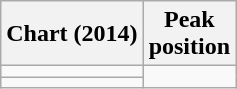<table class="wikitable">
<tr>
<th>Chart (2014)</th>
<th>Peak<br>position</th>
</tr>
<tr>
<td></td>
</tr>
<tr>
<td></td>
</tr>
</table>
